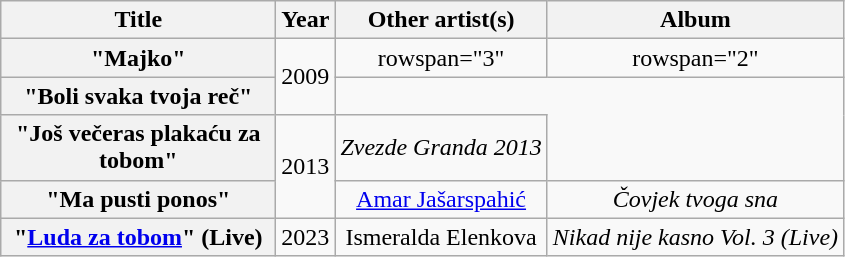<table class="wikitable plainrowheaders" style="text-align:center;">
<tr>
<th scope="col" style="width:11em;">Title</th>
<th scope="col">Year</th>
<th scope="col">Other artist(s)</th>
<th scope="col">Album</th>
</tr>
<tr>
<th scope="row">"Majko"</th>
<td rowspan="2">2009</td>
<td>rowspan="3" </td>
<td>rowspan="2" </td>
</tr>
<tr>
<th scope="row">"Boli svaka tvoja reč"</th>
</tr>
<tr>
<th scope="row">"Još večeras plakaću za tobom"</th>
<td rowspan="2">2013</td>
<td><em>Zvezde Granda 2013</em></td>
</tr>
<tr>
<th scope="row">"Ma pusti ponos"</th>
<td><a href='#'>Amar Jašarspahić</a></td>
<td><em>Čovjek tvoga sna</em></td>
</tr>
<tr>
<th scope="row">"<a href='#'>Luda za tobom</a>" (Live)</th>
<td>2023</td>
<td>Ismeralda Elenkova</td>
<td><em>Nikad nije kasno Vol. 3 (Live)</em></td>
</tr>
</table>
